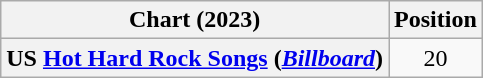<table class="wikitable sortable plainrowheaders" style="text-align:center">
<tr>
<th scope="col">Chart (2023)</th>
<th scope="col">Position</th>
</tr>
<tr>
<th scope="row">US <a href='#'>Hot Hard Rock Songs</a> (<em><a href='#'>Billboard</a></em>)</th>
<td>20</td>
</tr>
</table>
